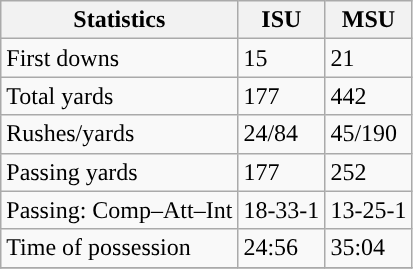<table class="wikitable" style="float: left;">
<tr>
<th>Statistics</th>
<th>ISU</th>
<th>MSU</th>
</tr>
<tr>
<td>First downs</td>
<td>15</td>
<td>21</td>
</tr>
<tr>
<td>Total yards</td>
<td>177</td>
<td>442</td>
</tr>
<tr>
<td>Rushes/yards</td>
<td>24/84</td>
<td>45/190</td>
</tr>
<tr>
<td>Passing yards</td>
<td>177</td>
<td>252</td>
</tr>
<tr>
<td>Passing: Comp–Att–Int</td>
<td>18-33-1</td>
<td>13-25-1</td>
</tr>
<tr>
<td>Time of possession</td>
<td>24:56</td>
<td>35:04</td>
</tr>
<tr>
</tr>
</table>
